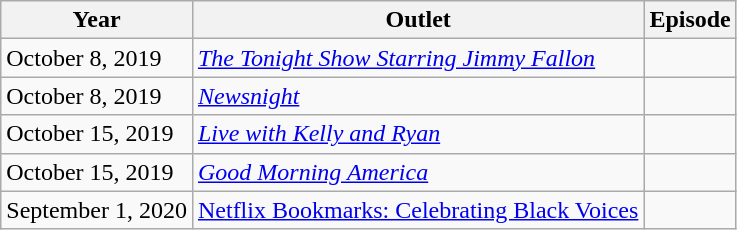<table class="wikitable sortable">
<tr>
<th>Year</th>
<th>Outlet</th>
<th>Episode</th>
</tr>
<tr>
<td>October 8, 2019</td>
<td><em><a href='#'>The Tonight Show Starring Jimmy Fallon</a></em></td>
<td></td>
</tr>
<tr>
<td>October 8, 2019</td>
<td><em><a href='#'>Newsnight</a></em></td>
<td></td>
</tr>
<tr>
<td>October 15, 2019</td>
<td><em><a href='#'>Live with Kelly and Ryan</a></em></td>
<td></td>
</tr>
<tr>
<td>October 15, 2019</td>
<td><em><a href='#'>Good Morning America</a></em></td>
<td></td>
</tr>
<tr>
<td>September 1, 2020</td>
<td><a href='#'>Netflix Bookmarks: Celebrating Black Voices</a></td>
<td></td>
</tr>
</table>
